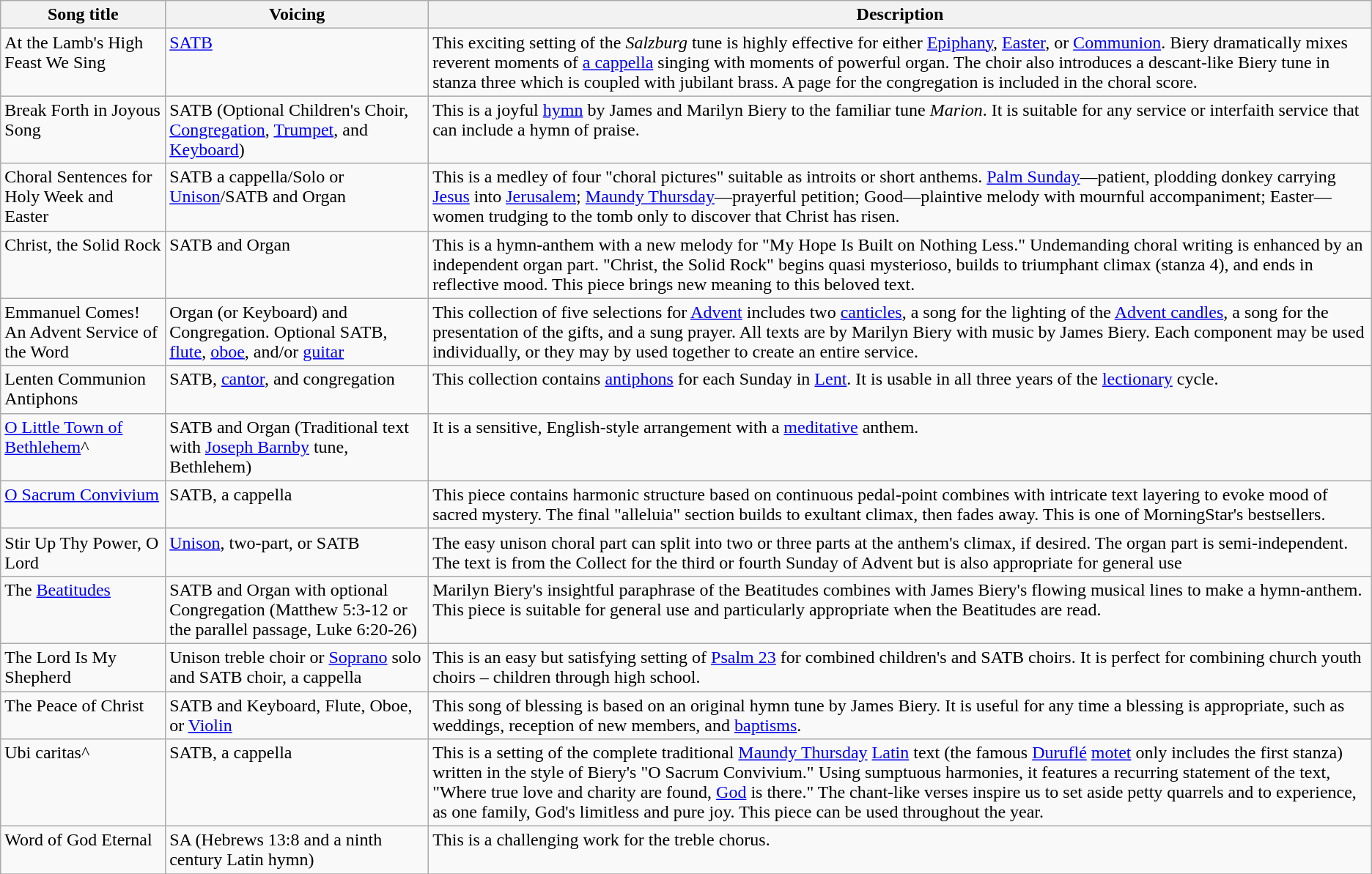<table class="wikitable">
<tr>
<th>Song title</th>
<th>Voicing</th>
<th>Description</th>
</tr>
<tr>
<td align="left" valign="top">At the Lamb's High Feast We Sing</td>
<td align="left" valign="top"><a href='#'>SATB</a></td>
<td align="left" valign="top">This exciting setting of the <em>Salzburg</em> tune is highly effective for either <a href='#'>Epiphany</a>, <a href='#'>Easter</a>, or <a href='#'>Communion</a>.  Biery dramatically mixes reverent moments of <a href='#'>a cappella</a> singing with moments of powerful organ.  The choir also introduces a descant-like Biery tune in stanza three which is coupled with jubilant brass.  A page for the congregation is included in the choral score.</td>
</tr>
<tr>
<td align="left" valign="top">Break Forth in Joyous Song</td>
<td align="left" valign="top">SATB (Optional Children's Choir, <a href='#'>Congregation</a>, <a href='#'>Trumpet</a>, and <a href='#'>Keyboard</a>)</td>
<td align="left" valign="top">This is a joyful <a href='#'>hymn</a> by James and Marilyn Biery to the familiar tune <em>Marion</em>.  It is suitable for any service or interfaith service that can include a hymn of praise.</td>
</tr>
<tr>
<td align="left" valign="top">Choral Sentences for Holy Week and Easter</td>
<td align="left" valign="top">SATB a cappella/Solo or <a href='#'>Unison</a>/SATB and Organ</td>
<td align="left" valign="top">This is a medley of four "choral pictures" suitable as introits or short anthems.  <a href='#'>Palm Sunday</a>—patient, plodding donkey carrying <a href='#'>Jesus</a> into <a href='#'>Jerusalem</a>; <a href='#'>Maundy Thursday</a>—prayerful petition; Good—plaintive melody with mournful accompaniment; Easter—women trudging to the tomb only to discover that Christ has risen.</td>
</tr>
<tr>
<td align="left" valign="top">Christ, the Solid Rock</td>
<td align="left" valign="top">SATB and Organ</td>
<td align="left" valign="top">This is a hymn-anthem with a new melody for "My Hope Is Built on Nothing Less."  Undemanding choral writing is enhanced by an independent organ part.  "Christ, the Solid Rock" begins quasi mysterioso, builds to triumphant climax (stanza 4), and ends in reflective mood.  This piece brings new meaning to this beloved text.</td>
</tr>
<tr>
<td align="left" valign="top">Emmanuel Comes! An Advent Service of the Word</td>
<td align="left" valign="top">Organ (or Keyboard) and Congregation.  Optional SATB, <a href='#'>flute</a>, <a href='#'>oboe</a>, and/or <a href='#'>guitar</a></td>
<td align="left" valign="top">This collection of five selections for <a href='#'>Advent</a> includes two <a href='#'>canticles</a>, a song for the lighting of the <a href='#'>Advent candles</a>, a song for the presentation of the gifts, and a sung prayer.  All texts are by Marilyn Biery with music by James Biery.  Each component may be used individually, or they may by used together to create an entire service.</td>
</tr>
<tr>
<td align="left" valign="top">Lenten Communion Antiphons</td>
<td align="left" valign="top">SATB, <a href='#'>cantor</a>, and congregation</td>
<td align="left" valign="top">This collection contains <a href='#'>antiphons</a> for each Sunday in <a href='#'>Lent</a>.  It is usable in all three years of the <a href='#'>lectionary</a> cycle.</td>
</tr>
<tr>
<td align="left" valign="top"><a href='#'>O Little Town of Bethlehem</a>^</td>
<td align="left" valign="top">SATB and Organ (Traditional text with <a href='#'>Joseph Barnby</a> tune, Bethlehem)</td>
<td align="left" valign="top">It is a sensitive, English-style arrangement with a <a href='#'>meditative</a> anthem.</td>
</tr>
<tr>
<td align="left" valign="top"><a href='#'>O Sacrum Convivium</a></td>
<td align="left" valign="top">SATB, a cappella</td>
<td align="left" valign="top">This piece contains harmonic structure based on continuous pedal-point combines with intricate text layering to evoke mood of sacred mystery.  The final "alleluia" section builds to exultant climax, then fades away.  This is one of MorningStar's bestsellers.</td>
</tr>
<tr>
<td align="left" valign="top">Stir Up Thy Power, O Lord</td>
<td align="left" valign="top"><a href='#'>Unison</a>, two-part, or SATB</td>
<td align="left" valign="top">The easy unison choral part can split into two or three parts at the anthem's climax, if desired. The organ part is semi-independent. The text is from the Collect for the third or fourth Sunday of Advent but is also appropriate for general use</td>
</tr>
<tr>
<td align="left" valign="top">The <a href='#'>Beatitudes</a></td>
<td align="left" valign="top">SATB and Organ with optional Congregation (Matthew 5:3-12 or the parallel passage, Luke 6:20-26)</td>
<td align="left" valign="top">Marilyn Biery's insightful paraphrase of the Beatitudes combines with James Biery's flowing musical lines to make a hymn-anthem.  This piece is suitable for general use and particularly appropriate when the Beatitudes are read.</td>
</tr>
<tr>
<td align="left" valign="top">The Lord Is My Shepherd</td>
<td align="left" valign="top">Unison treble choir or <a href='#'>Soprano</a> solo and SATB choir, a cappella</td>
<td align="left" valign="top">This is an easy but satisfying setting of <a href='#'>Psalm 23</a> for combined children's and SATB choirs.  It is perfect for combining church youth choirs – children through high school.</td>
</tr>
<tr>
<td align="left" valign="top">The Peace of Christ</td>
<td align="left" valign="top">SATB and Keyboard, Flute, Oboe, or <a href='#'>Violin</a></td>
<td align="left" valign="top">This song of blessing is based on an original hymn tune by James Biery.  It is useful for any time a blessing is appropriate, such as weddings, reception of new members, and <a href='#'>baptisms</a>.</td>
</tr>
<tr>
<td align="left" valign="top">Ubi caritas^</td>
<td align="left" valign="top">SATB, a cappella</td>
<td align="left" valign="top">This is a setting of the complete traditional <a href='#'>Maundy Thursday</a> <a href='#'>Latin</a> text (the famous <a href='#'>Duruflé</a> <a href='#'>motet</a> only includes the first stanza) written in the style of Biery's "O Sacrum Convivium."  Using sumptuous harmonies, it features a recurring statement of the text, "Where true love and charity are found, <a href='#'>God</a> is there." The chant-like verses inspire us to set aside petty quarrels and to experience, as one family, God's limitless and pure joy.  This piece can be used throughout the year.</td>
</tr>
<tr>
<td align="left" valign="top">Word of God Eternal</td>
<td align="left" valign="top">SA (Hebrews 13:8 and a ninth century Latin hymn)</td>
<td align="left" valign="top">This is a challenging work for the treble chorus.</td>
</tr>
<tr>
</tr>
</table>
